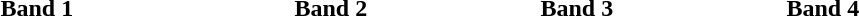<table>
<tr style="text-align:left">
<th style="width:12em">Band 1</th>
<th style="width:10em">Band 2</th>
<th style="width:10em">Band 3</th>
<th style="width:10em">Band 4</th>
</tr>
<tr style="vertical-align:top">
<td></td>
<td></td>
<td></td>
<td></td>
</tr>
</table>
